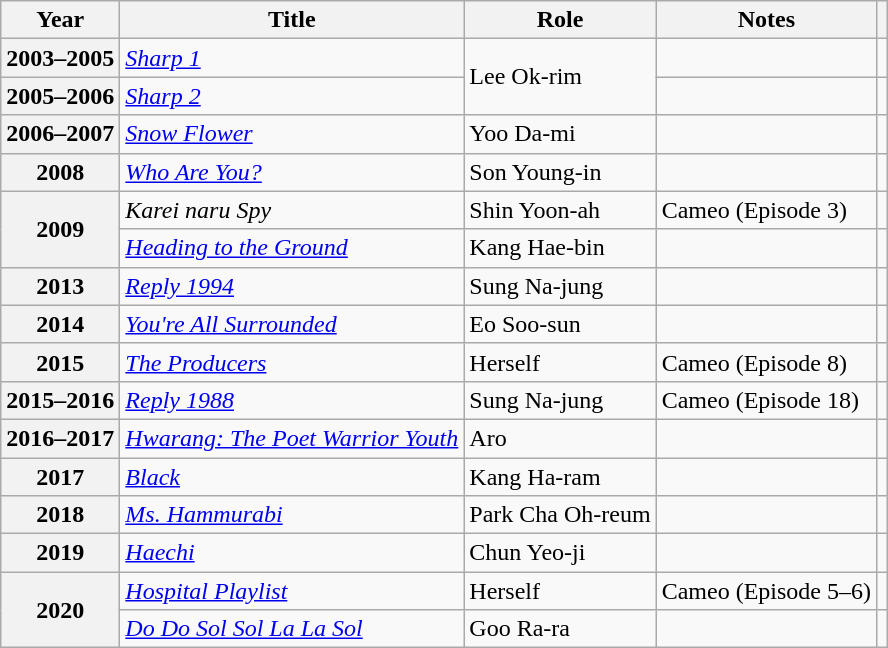<table class="wikitable plainrowheaders sortable">
<tr>
<th scope="col">Year</th>
<th scope="col">Title</th>
<th scope="col">Role</th>
<th scope="col">Notes</th>
<th scope="col" class="unsortable"></th>
</tr>
<tr>
<th scope="row">2003–2005</th>
<td><em><a href='#'>Sharp 1</a></em></td>
<td rowspan="2">Lee Ok-rim</td>
<td></td>
<td style="text-align:center"></td>
</tr>
<tr>
<th scope="row">2005–2006</th>
<td><em><a href='#'>Sharp 2</a></em></td>
<td></td>
<td style="text-align:center"></td>
</tr>
<tr>
<th scope="row">2006–2007</th>
<td><em><a href='#'>Snow Flower</a></em></td>
<td>Yoo Da-mi</td>
<td></td>
<td style="text-align:center"></td>
</tr>
<tr>
<th scope="row">2008</th>
<td><em><a href='#'>Who Are You?</a></em></td>
<td>Son Young-in</td>
<td></td>
<td style="text-align:center"></td>
</tr>
<tr>
<th scope="row" rowspan="2">2009</th>
<td><em>Karei naru Spy</em></td>
<td>Shin Yoon-ah</td>
<td>Cameo (Episode 3)</td>
<td style="text-align:center"></td>
</tr>
<tr>
<td><em><a href='#'>Heading to the Ground</a></em></td>
<td>Kang Hae-bin</td>
<td></td>
<td style="text-align:center"></td>
</tr>
<tr>
<th scope="row">2013</th>
<td><em><a href='#'>Reply 1994</a></em></td>
<td>Sung Na-jung</td>
<td></td>
<td style="text-align:center"></td>
</tr>
<tr>
<th scope="row">2014</th>
<td><em><a href='#'>You're All Surrounded</a></em></td>
<td>Eo Soo-sun</td>
<td></td>
<td style="text-align:center"></td>
</tr>
<tr>
<th scope="row">2015</th>
<td><em><a href='#'>The Producers</a></em></td>
<td>Herself</td>
<td>Cameo (Episode 8)</td>
<td style="text-align:center"></td>
</tr>
<tr>
<th scope="row">2015–2016</th>
<td><em><a href='#'>Reply 1988</a></em></td>
<td>Sung Na-jung</td>
<td>Cameo (Episode 18)</td>
<td style="text-align:center"></td>
</tr>
<tr>
<th scope="row">2016–2017</th>
<td><em><a href='#'>Hwarang: The Poet Warrior Youth</a></em></td>
<td>Aro</td>
<td></td>
<td style="text-align:center"></td>
</tr>
<tr>
<th scope="row">2017</th>
<td><em><a href='#'>Black</a></em></td>
<td>Kang Ha-ram</td>
<td></td>
<td style="text-align:center"></td>
</tr>
<tr>
<th scope="row">2018</th>
<td><em><a href='#'>Ms. Hammurabi</a></em></td>
<td>Park Cha Oh-reum</td>
<td></td>
<td style="text-align:center"></td>
</tr>
<tr>
<th scope="row">2019</th>
<td><em><a href='#'>Haechi</a></em></td>
<td>Chun Yeo-ji</td>
<td></td>
<td style="text-align:center"></td>
</tr>
<tr>
<th scope="row" rowspan="2">2020</th>
<td><em><a href='#'>Hospital Playlist</a></em></td>
<td>Herself</td>
<td>Cameo (Episode 5–6)</td>
<td style="text-align:center"></td>
</tr>
<tr>
<td><em><a href='#'>Do Do Sol Sol La La Sol</a></em></td>
<td>Goo Ra-ra</td>
<td></td>
<td style="text-align:center"></td>
</tr>
</table>
